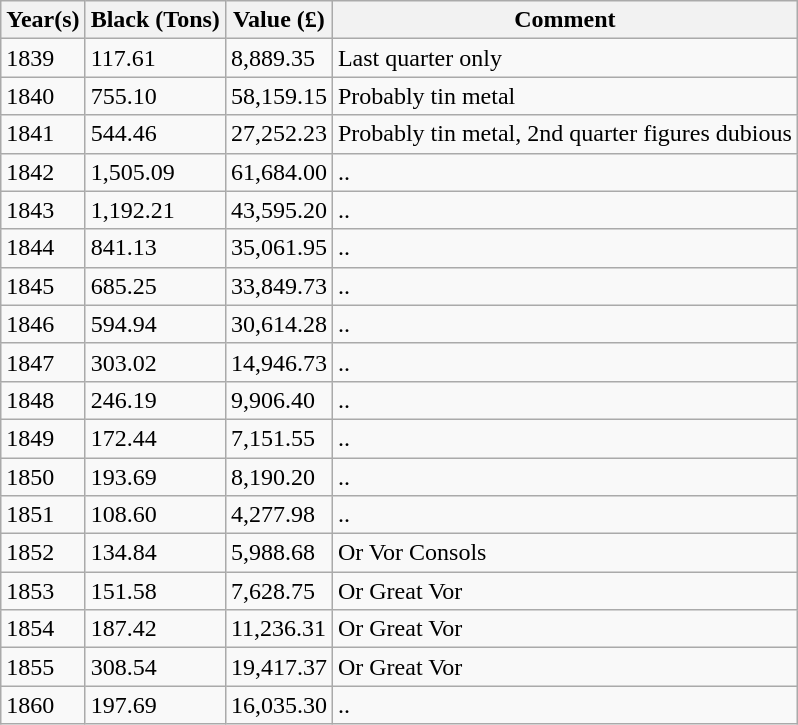<table class="wikitable sortable mw-collapsible mw-collapsed">
<tr>
<th>Year(s)</th>
<th>Black (Tons)</th>
<th>Value (£)</th>
<th>Comment</th>
</tr>
<tr>
<td>1839</td>
<td>117.61</td>
<td>8,889.35</td>
<td>Last quarter only</td>
</tr>
<tr>
<td>1840</td>
<td>755.10</td>
<td>58,159.15</td>
<td>Probably tin metal</td>
</tr>
<tr>
<td>1841</td>
<td>544.46</td>
<td>27,252.23</td>
<td>Probably tin metal, 2nd quarter figures dubious</td>
</tr>
<tr>
<td>1842</td>
<td>1,505.09</td>
<td>61,684.00</td>
<td>..</td>
</tr>
<tr>
<td>1843</td>
<td>1,192.21</td>
<td>43,595.20</td>
<td>..</td>
</tr>
<tr>
<td>1844</td>
<td>841.13</td>
<td>35,061.95</td>
<td>..</td>
</tr>
<tr>
<td>1845</td>
<td>685.25</td>
<td>33,849.73</td>
<td>..</td>
</tr>
<tr>
<td>1846</td>
<td>594.94</td>
<td>30,614.28</td>
<td>..</td>
</tr>
<tr>
<td>1847</td>
<td>303.02</td>
<td>14,946.73</td>
<td>..</td>
</tr>
<tr>
<td>1848</td>
<td>246.19</td>
<td>9,906.40</td>
<td>..</td>
</tr>
<tr>
<td>1849</td>
<td>172.44</td>
<td>7,151.55</td>
<td>..</td>
</tr>
<tr>
<td>1850</td>
<td>193.69</td>
<td>8,190.20</td>
<td>..</td>
</tr>
<tr>
<td>1851</td>
<td>108.60</td>
<td>4,277.98</td>
<td>..</td>
</tr>
<tr>
<td>1852</td>
<td>134.84</td>
<td>5,988.68</td>
<td>Or Vor Consols</td>
</tr>
<tr>
<td>1853</td>
<td>151.58</td>
<td>7,628.75</td>
<td>Or Great Vor</td>
</tr>
<tr>
<td>1854</td>
<td>187.42</td>
<td>11,236.31</td>
<td>Or Great Vor</td>
</tr>
<tr>
<td>1855</td>
<td>308.54</td>
<td>19,417.37</td>
<td>Or Great Vor</td>
</tr>
<tr>
<td>1860</td>
<td>197.69</td>
<td>16,035.30</td>
<td>..</td>
</tr>
</table>
